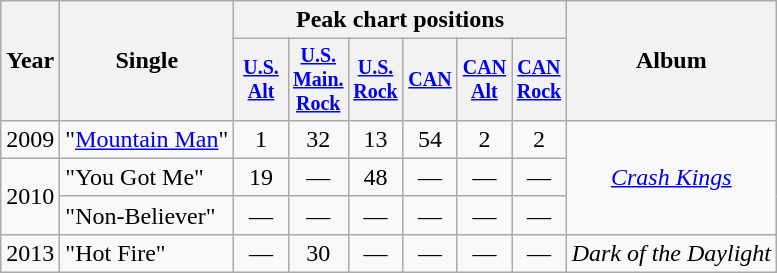<table class="wikitable" style="text-align:center;">
<tr>
<th rowspan="2">Year</th>
<th rowspan="2">Single</th>
<th colspan="6">Peak chart positions</th>
<th rowspan="2">Album</th>
</tr>
<tr style="font-size:smaller;">
<th width="30"><a href='#'>U.S. Alt</a><br></th>
<th width="30"><a href='#'>U.S. Main.<br>Rock</a></th>
<th width="30"><a href='#'>U.S. Rock</a><br></th>
<th width="30"><a href='#'>CAN</a></th>
<th width="30"><a href='#'>CAN<br>Alt</a><br></th>
<th width="30"><a href='#'>CAN<br>Rock</a><br></th>
</tr>
<tr>
<td>2009</td>
<td align="left">"<a href='#'>Mountain Man</a>"</td>
<td>1</td>
<td>32</td>
<td>13</td>
<td>54</td>
<td>2</td>
<td>2</td>
<td rowspan="3"><em><a href='#'>Crash Kings</a></em></td>
</tr>
<tr>
<td rowspan="2">2010</td>
<td align="left">"You Got Me"</td>
<td>19</td>
<td>—</td>
<td>48</td>
<td>—</td>
<td>—</td>
<td>—</td>
</tr>
<tr>
<td align="left">"Non-Believer"</td>
<td>—</td>
<td>—</td>
<td>—</td>
<td>—</td>
<td>—</td>
<td>—</td>
</tr>
<tr>
<td rowspan="1">2013</td>
<td align="left">"Hot Fire"</td>
<td>—</td>
<td>30</td>
<td>—</td>
<td>—</td>
<td>—</td>
<td>—</td>
<td><em>Dark of the Daylight</em></td>
</tr>
</table>
